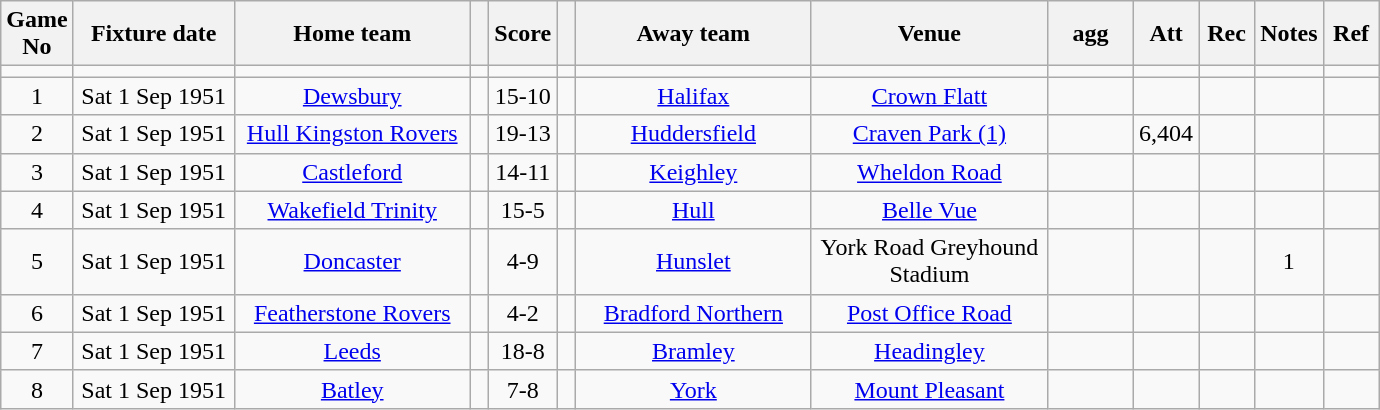<table class="wikitable" style="text-align:center;">
<tr>
<th width=20 abbr="No">Game No</th>
<th width=100 abbr="Date">Fixture date</th>
<th width=150 abbr="Home team">Home team</th>
<th width=5 abbr="space"></th>
<th width=20 abbr="Score">Score</th>
<th width=5 abbr="space"></th>
<th width=150 abbr="Away team">Away team</th>
<th width=150 abbr="Venue">Venue</th>
<th width=50 abbr="agg">agg</th>
<th width=30 abbr="Att">Att</th>
<th width=30 abbr="Rec">Rec</th>
<th width=20 abbr="Notes">Notes</th>
<th width=30 abbr="Ref">Ref</th>
</tr>
<tr>
<td></td>
<td></td>
<td></td>
<td></td>
<td></td>
<td></td>
<td></td>
<td></td>
<td></td>
<td></td>
<td></td>
<td></td>
</tr>
<tr>
<td>1</td>
<td>Sat 1 Sep 1951</td>
<td><a href='#'>Dewsbury</a></td>
<td></td>
<td>15-10</td>
<td></td>
<td><a href='#'>Halifax</a></td>
<td><a href='#'>Crown Flatt</a></td>
<td></td>
<td></td>
<td></td>
<td></td>
<td></td>
</tr>
<tr>
<td>2</td>
<td>Sat 1 Sep 1951</td>
<td><a href='#'>Hull Kingston Rovers</a></td>
<td></td>
<td>19-13</td>
<td></td>
<td><a href='#'>Huddersfield</a></td>
<td><a href='#'>Craven Park (1)</a></td>
<td></td>
<td>6,404</td>
<td></td>
<td></td>
<td></td>
</tr>
<tr>
<td>3</td>
<td>Sat 1 Sep 1951</td>
<td><a href='#'>Castleford</a></td>
<td></td>
<td>14-11</td>
<td></td>
<td><a href='#'>Keighley</a></td>
<td><a href='#'>Wheldon Road</a></td>
<td></td>
<td></td>
<td></td>
<td></td>
<td></td>
</tr>
<tr>
<td>4</td>
<td>Sat 1 Sep 1951</td>
<td><a href='#'>Wakefield Trinity</a></td>
<td></td>
<td>15-5</td>
<td></td>
<td><a href='#'>Hull</a></td>
<td><a href='#'>Belle Vue</a></td>
<td></td>
<td></td>
<td></td>
<td></td>
<td></td>
</tr>
<tr>
<td>5</td>
<td>Sat 1 Sep 1951</td>
<td><a href='#'>Doncaster</a></td>
<td></td>
<td>4-9</td>
<td></td>
<td><a href='#'>Hunslet</a></td>
<td>York Road Greyhound Stadium</td>
<td></td>
<td></td>
<td></td>
<td>1</td>
<td></td>
</tr>
<tr>
<td>6</td>
<td>Sat 1 Sep 1951</td>
<td><a href='#'>Featherstone Rovers</a></td>
<td></td>
<td>4-2</td>
<td></td>
<td><a href='#'>Bradford Northern</a></td>
<td><a href='#'>Post Office Road</a></td>
<td></td>
<td></td>
<td></td>
<td></td>
<td></td>
</tr>
<tr>
<td>7</td>
<td>Sat 1 Sep 1951</td>
<td><a href='#'>Leeds</a></td>
<td></td>
<td>18-8</td>
<td></td>
<td><a href='#'>Bramley</a></td>
<td><a href='#'>Headingley</a></td>
<td></td>
<td></td>
<td></td>
<td></td>
<td></td>
</tr>
<tr>
<td>8</td>
<td>Sat 1 Sep 1951</td>
<td><a href='#'>Batley</a></td>
<td></td>
<td>7-8</td>
<td></td>
<td><a href='#'>York</a></td>
<td><a href='#'>Mount Pleasant</a></td>
<td></td>
<td></td>
<td></td>
<td></td>
<td></td>
</tr>
</table>
